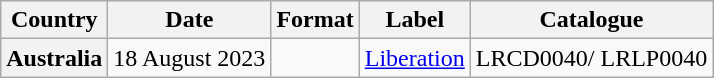<table class="wikitable plainrowheaders">
<tr>
<th>Country</th>
<th>Date</th>
<th>Format</th>
<th>Label</th>
<th>Catalogue</th>
</tr>
<tr>
<th scope="row">Australia</th>
<td>18 August 2023</td>
<td></td>
<td><a href='#'>Liberation</a></td>
<td>LRCD0040/ LRLP0040</td>
</tr>
</table>
